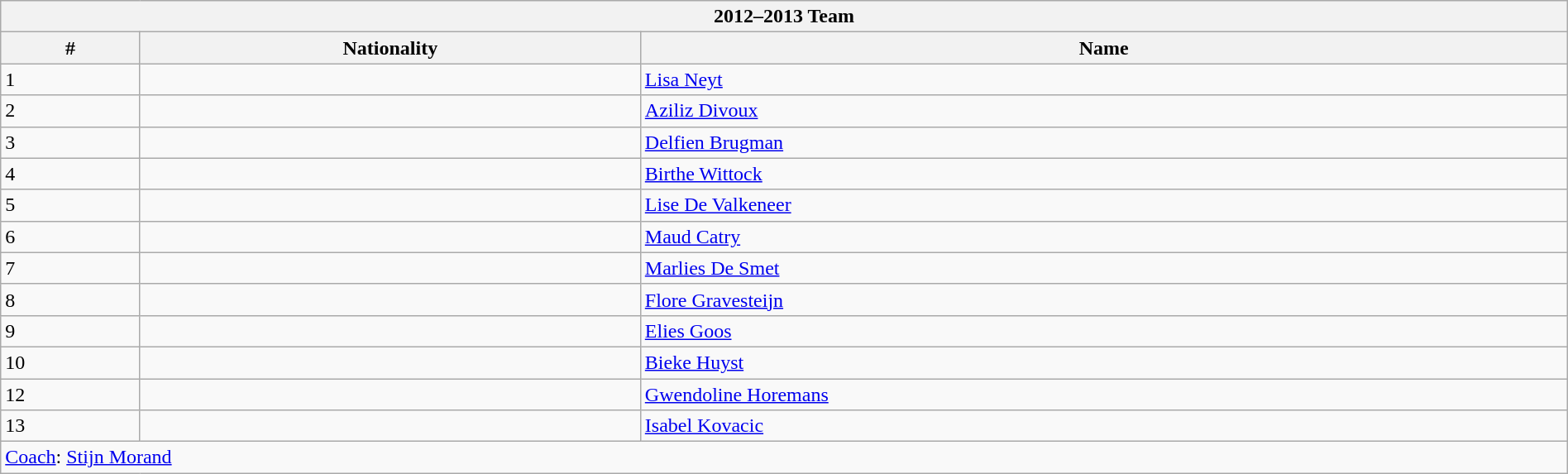<table class="wikitable collapsible collapsed" style="width:100%;">
<tr>
<th colspan=3><strong>2012–2013 Team</strong></th>
</tr>
<tr>
<th>#</th>
<th>Nationality</th>
<th>Name</th>
</tr>
<tr>
<td>1</td>
<td></td>
<td><a href='#'>Lisa Neyt</a></td>
</tr>
<tr>
<td>2</td>
<td></td>
<td><a href='#'>Aziliz Divoux</a></td>
</tr>
<tr>
<td>3</td>
<td></td>
<td><a href='#'>Delfien Brugman</a></td>
</tr>
<tr>
<td>4</td>
<td></td>
<td><a href='#'>Birthe Wittock</a></td>
</tr>
<tr>
<td>5</td>
<td></td>
<td><a href='#'>Lise De Valkeneer</a></td>
</tr>
<tr>
<td>6</td>
<td></td>
<td><a href='#'>Maud Catry</a></td>
</tr>
<tr>
<td>7</td>
<td></td>
<td><a href='#'>Marlies De Smet</a></td>
</tr>
<tr>
<td>8</td>
<td></td>
<td><a href='#'>Flore Gravesteijn</a></td>
</tr>
<tr>
<td>9</td>
<td></td>
<td><a href='#'>Elies Goos</a></td>
</tr>
<tr>
<td>10</td>
<td></td>
<td><a href='#'>Bieke Huyst</a></td>
</tr>
<tr>
<td>12</td>
<td></td>
<td><a href='#'>Gwendoline Horemans</a></td>
</tr>
<tr>
<td>13</td>
<td></td>
<td><a href='#'>Isabel Kovacic</a></td>
</tr>
<tr>
<td colspan=3><a href='#'>Coach</a>:  <a href='#'>Stijn Morand</a></td>
</tr>
</table>
